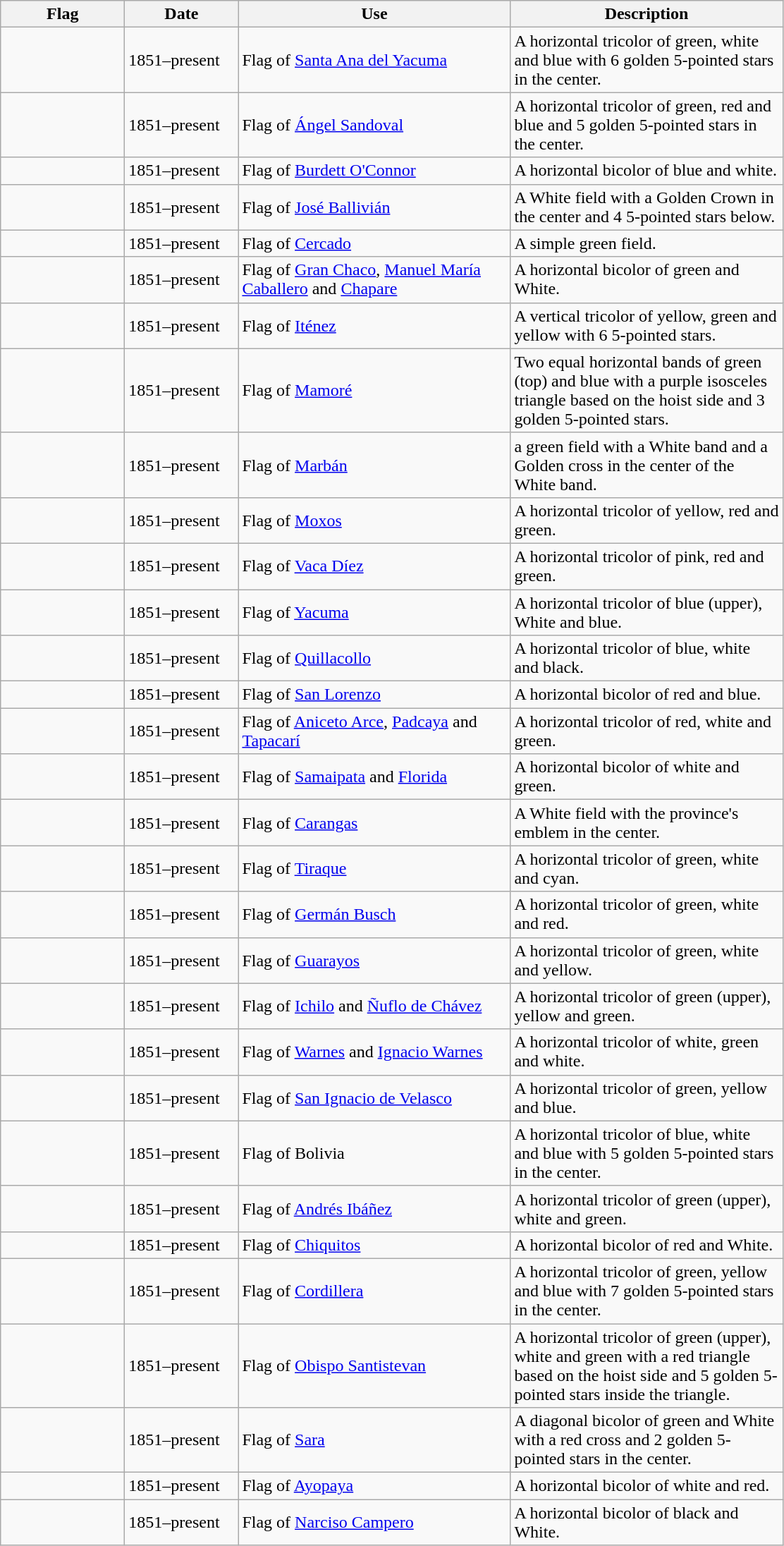<table class="wikitable">
<tr>
<th style="width:110px;">Flag</th>
<th style="width:100px;">Date</th>
<th style="width:250px;">Use</th>
<th style="width:250px;">Description</th>
</tr>
<tr>
<td></td>
<td>1851–present</td>
<td>Flag of <a href='#'>Santa Ana del Yacuma</a></td>
<td>A horizontal tricolor of green, white and blue with 6 golden 5-pointed stars in the center.</td>
</tr>
<tr>
<td></td>
<td>1851–present</td>
<td>Flag of <a href='#'>Ángel Sandoval</a></td>
<td>A horizontal tricolor of green, red and blue and 5 golden 5-pointed stars in the center.</td>
</tr>
<tr>
<td></td>
<td>1851–present</td>
<td>Flag of <a href='#'>Burdett O'Connor</a></td>
<td>A horizontal bicolor of blue and white.</td>
</tr>
<tr>
<td></td>
<td>1851–present</td>
<td>Flag of <a href='#'>José Ballivián</a></td>
<td>A White field with a Golden Crown in the center and 4 5-pointed stars below.</td>
</tr>
<tr>
<td></td>
<td>1851–present</td>
<td>Flag of <a href='#'>Cercado</a></td>
<td>A simple green field.</td>
</tr>
<tr>
<td></td>
<td>1851–present</td>
<td>Flag of <a href='#'>Gran Chaco</a>, <a href='#'>Manuel María Caballero</a> and <a href='#'>Chapare</a></td>
<td>A horizontal bicolor of green and White.</td>
</tr>
<tr>
<td></td>
<td>1851–present</td>
<td>Flag of <a href='#'>Iténez</a></td>
<td>A vertical tricolor of yellow, green and yellow with 6 5-pointed stars.</td>
</tr>
<tr>
<td></td>
<td>1851–present</td>
<td>Flag of <a href='#'>Mamoré</a></td>
<td>Two equal horizontal bands of green (top) and blue with a purple isosceles triangle based on the hoist side and 3 golden 5-pointed stars.</td>
</tr>
<tr>
<td></td>
<td>1851–present</td>
<td>Flag of <a href='#'>Marbán</a></td>
<td>a green field with a White band and a Golden cross in the center of the White band.</td>
</tr>
<tr>
<td></td>
<td>1851–present</td>
<td>Flag of <a href='#'>Moxos</a></td>
<td>A horizontal tricolor of yellow, red and green.</td>
</tr>
<tr>
<td></td>
<td>1851–present</td>
<td>Flag of <a href='#'>Vaca Díez</a></td>
<td>A horizontal tricolor of pink, red and green.</td>
</tr>
<tr>
<td></td>
<td>1851–present</td>
<td>Flag of <a href='#'>Yacuma</a></td>
<td>A horizontal tricolor of blue (upper), White and blue.</td>
</tr>
<tr>
<td></td>
<td>1851–present</td>
<td>Flag of <a href='#'>Quillacollo</a></td>
<td>A horizontal tricolor of blue, white and black.</td>
</tr>
<tr>
<td></td>
<td>1851–present</td>
<td>Flag of <a href='#'>San Lorenzo</a></td>
<td>A horizontal bicolor of red and blue.</td>
</tr>
<tr>
<td></td>
<td>1851–present</td>
<td>Flag of <a href='#'>Aniceto Arce</a>, <a href='#'>Padcaya</a> and <a href='#'>Tapacarí</a></td>
<td>A horizontal tricolor of red, white and green.</td>
</tr>
<tr>
<td></td>
<td>1851–present</td>
<td>Flag of <a href='#'>Samaipata</a> and <a href='#'>Florida</a></td>
<td>A horizontal bicolor of white and green.</td>
</tr>
<tr>
<td></td>
<td>1851–present</td>
<td>Flag of <a href='#'>Carangas</a></td>
<td>A White field with the province's emblem in the center.</td>
</tr>
<tr>
<td></td>
<td>1851–present</td>
<td>Flag of <a href='#'>Tiraque</a></td>
<td>A horizontal tricolor of green, white and cyan.</td>
</tr>
<tr>
<td></td>
<td>1851–present</td>
<td>Flag of <a href='#'>Germán Busch</a></td>
<td>A horizontal tricolor of green, white and red.</td>
</tr>
<tr>
<td></td>
<td>1851–present</td>
<td>Flag of <a href='#'>Guarayos</a></td>
<td>A horizontal tricolor of green, white and yellow.</td>
</tr>
<tr>
<td></td>
<td>1851–present</td>
<td>Flag of <a href='#'>Ichilo</a> and <a href='#'>Ñuflo de Chávez</a></td>
<td>A horizontal tricolor of green (upper), yellow and green.</td>
</tr>
<tr>
<td></td>
<td>1851–present</td>
<td>Flag of <a href='#'>Warnes</a> and <a href='#'>Ignacio Warnes</a></td>
<td>A horizontal tricolor of white, green and white.</td>
</tr>
<tr>
<td></td>
<td>1851–present</td>
<td>Flag of <a href='#'>San Ignacio de Velasco</a></td>
<td>A horizontal tricolor of green, yellow and blue.</td>
</tr>
<tr>
<td></td>
<td>1851–present</td>
<td>Flag of Bolivia</td>
<td>A horizontal tricolor of blue, white and blue with 5 golden 5-pointed stars in the center.</td>
</tr>
<tr>
<td></td>
<td>1851–present</td>
<td>Flag of <a href='#'>Andrés Ibáñez</a></td>
<td>A horizontal tricolor of green (upper), white and green.</td>
</tr>
<tr>
<td></td>
<td>1851–present</td>
<td>Flag of <a href='#'>Chiquitos</a></td>
<td>A horizontal bicolor of red and White.</td>
</tr>
<tr>
<td></td>
<td>1851–present</td>
<td>Flag of <a href='#'>Cordillera</a></td>
<td>A horizontal tricolor of green, yellow and blue with 7 golden 5-pointed stars in the center.</td>
</tr>
<tr>
<td></td>
<td>1851–present</td>
<td>Flag of <a href='#'>Obispo Santistevan</a></td>
<td>A horizontal tricolor of green (upper), white and green with a red triangle based on the hoist side and 5 golden 5-pointed stars inside the triangle.</td>
</tr>
<tr>
<td></td>
<td>1851–present</td>
<td>Flag of <a href='#'>Sara</a></td>
<td>A diagonal bicolor of green and White with a red cross and 2 golden 5-pointed stars in the center.</td>
</tr>
<tr>
<td></td>
<td>1851–present</td>
<td>Flag of <a href='#'>Ayopaya</a></td>
<td>A horizontal bicolor of white and red.</td>
</tr>
<tr>
<td></td>
<td>1851–present</td>
<td>Flag of <a href='#'>Narciso Campero</a></td>
<td>A horizontal bicolor of black and White.</td>
</tr>
</table>
